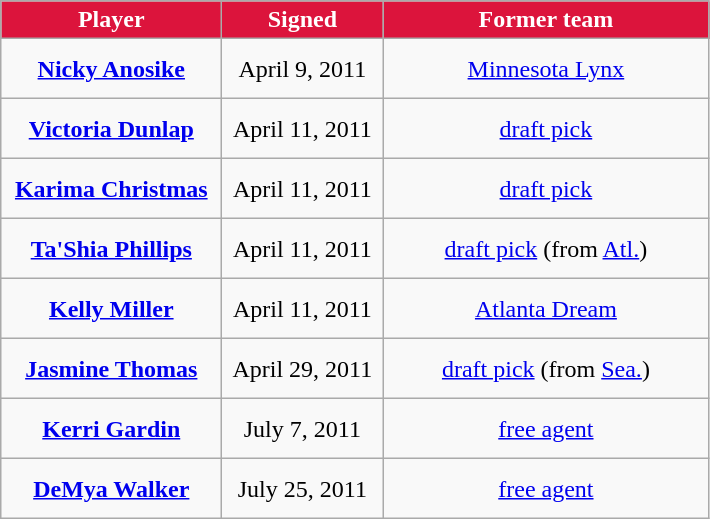<table class="wikitable" style="text-align: center">
<tr align="center" bgcolor="#dddddd">
<td style="background:#DC143C;color:white; width:140px"><strong>Player</strong></td>
<td style="background:#DC143C;color:white; width:100px"><strong>Signed</strong></td>
<td style="background:#DC143C;color:white; width:210px"><strong>Former team</strong></td>
</tr>
<tr style="height:40px">
<td><strong><a href='#'>Nicky Anosike</a></strong></td>
<td>April 9, 2011</td>
<td><a href='#'>Minnesota Lynx</a></td>
</tr>
<tr style="height:40px">
<td><strong><a href='#'>Victoria Dunlap</a></strong></td>
<td>April 11, 2011</td>
<td><a href='#'>draft pick</a></td>
</tr>
<tr style="height:40px">
<td><strong><a href='#'>Karima Christmas</a></strong></td>
<td>April 11, 2011</td>
<td><a href='#'>draft pick</a></td>
</tr>
<tr style="height:40px">
<td><strong><a href='#'>Ta'Shia Phillips</a></strong></td>
<td>April 11, 2011</td>
<td><a href='#'>draft pick</a> (from <a href='#'>Atl.</a>)</td>
</tr>
<tr style="height:40px">
<td><strong><a href='#'>Kelly Miller</a></strong></td>
<td>April 11, 2011</td>
<td><a href='#'>Atlanta Dream</a></td>
</tr>
<tr style="height:40px">
<td><strong><a href='#'>Jasmine Thomas</a></strong></td>
<td>April 29, 2011</td>
<td><a href='#'>draft pick</a> (from <a href='#'>Sea.</a>)</td>
</tr>
<tr style="height:40px">
<td><strong><a href='#'>Kerri Gardin</a></strong></td>
<td>July 7, 2011</td>
<td><a href='#'>free agent</a></td>
</tr>
<tr style="height:40px">
<td><strong><a href='#'>DeMya Walker</a></strong></td>
<td>July 25, 2011</td>
<td><a href='#'>free agent</a></td>
</tr>
</table>
